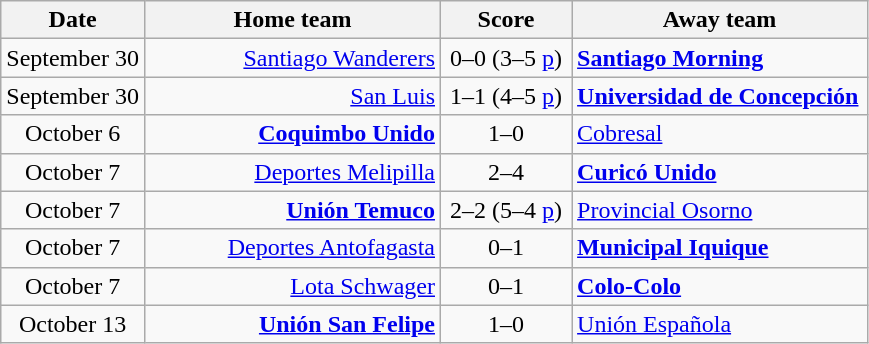<table class="wikitable" style="text-align: center">
<tr>
<th>Date</th>
<th width=190>Home team</th>
<th width=80>Score</th>
<th width=190>Away team</th>
</tr>
<tr>
<td>September 30</td>
<td align=right><a href='#'>Santiago Wanderers</a></td>
<td>0–0 (3–5 <a href='#'>p</a>)</td>
<td align=left><strong><a href='#'>Santiago Morning</a></strong></td>
</tr>
<tr>
<td>September 30</td>
<td align=right><a href='#'>San Luis</a></td>
<td>1–1 (4–5 <a href='#'>p</a>)</td>
<td align=left><strong><a href='#'>Universidad de Concepción</a></strong></td>
</tr>
<tr>
<td>October 6</td>
<td align=right><strong><a href='#'>Coquimbo Unido</a></strong></td>
<td>1–0</td>
<td align=left><a href='#'>Cobresal</a></td>
</tr>
<tr>
<td>October 7</td>
<td align=right><a href='#'>Deportes Melipilla</a></td>
<td>2–4</td>
<td align=left><strong><a href='#'>Curicó Unido</a></strong></td>
</tr>
<tr>
<td>October 7</td>
<td align=right><strong><a href='#'>Unión Temuco</a></strong></td>
<td>2–2 (5–4 <a href='#'>p</a>)</td>
<td align=left><a href='#'>Provincial Osorno</a></td>
</tr>
<tr>
<td>October 7</td>
<td align=right><a href='#'>Deportes Antofagasta</a></td>
<td>0–1</td>
<td align=left><strong><a href='#'>Municipal Iquique</a></strong></td>
</tr>
<tr>
<td>October 7</td>
<td align=right><a href='#'>Lota Schwager</a></td>
<td>0–1</td>
<td align=left><strong><a href='#'>Colo-Colo</a></strong></td>
</tr>
<tr>
<td>October 13</td>
<td align=right><strong><a href='#'>Unión San Felipe</a></strong></td>
<td>1–0</td>
<td align=left><a href='#'>Unión Española</a></td>
</tr>
</table>
